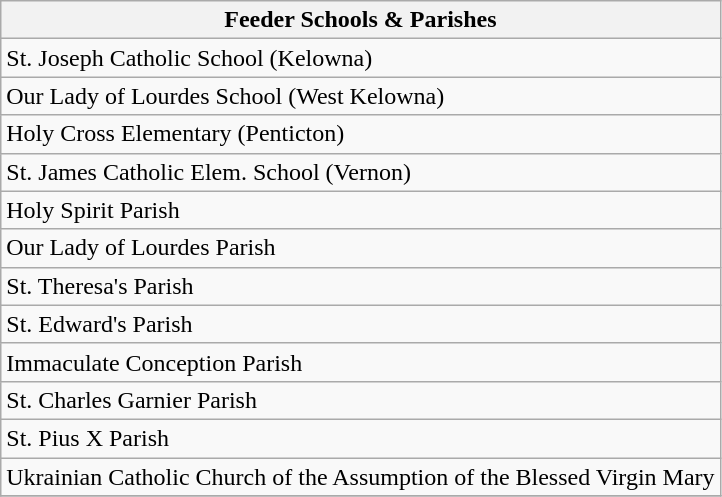<table class="wikitable">
<tr>
<th>Feeder Schools & Parishes</th>
</tr>
<tr>
<td>St. Joseph Catholic School (Kelowna)</td>
</tr>
<tr>
<td>Our Lady of Lourdes School (West Kelowna)</td>
</tr>
<tr>
<td>Holy Cross Elementary (Penticton)</td>
</tr>
<tr>
<td>St. James Catholic Elem. School (Vernon)</td>
</tr>
<tr>
<td>Holy Spirit Parish</td>
</tr>
<tr>
<td>Our Lady of Lourdes Parish</td>
</tr>
<tr>
<td>St. Theresa's Parish</td>
</tr>
<tr>
<td>St. Edward's Parish</td>
</tr>
<tr>
<td>Immaculate Conception Parish</td>
</tr>
<tr>
<td>St. Charles Garnier Parish</td>
</tr>
<tr>
<td>St. Pius X Parish</td>
</tr>
<tr>
<td>Ukrainian Catholic Church of the Assumption of the Blessed Virgin Mary</td>
</tr>
<tr>
</tr>
</table>
